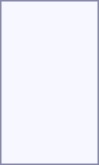<table style="border:1px solid #8888aa; background-color:#f7f8ff; padding:5px; font-size:95%; margin: 0px 12px 12px 0px;">
<tr style="text-align:center;">
<td rowspan=2><strong></strong></td>
<td colspan=2 rowspan=2></td>
<td colspan=2></td>
<td colspan=2></td>
<td colspan=2></td>
<td colspan=2></td>
<td colspan=2></td>
<td colspan=2></td>
<td colspan=2></td>
<td colspan=1></td>
<td colspan=1></td>
<td colspan=3></td>
<td colspan=3></td>
</tr>
<tr style="text-align:center;">
<td colspan=2><br></td>
<td colspan=2><br></td>
<td colspan=2><br></td>
<td colspan=2><br></td>
<td colspan=2><br></td>
<td colspan=2><br></td>
<td colspan=2><br></td>
<td colspan=1><br></td>
<td colspan=1><br></td>
<td colspan=3><br></td>
<td colspan=3><br></td>
</tr>
<tr style="text-align:center;">
<td rowspan=2><strong></strong></td>
<td colspan=2 rowspan=2></td>
<td colspan=2></td>
<td colspan=2></td>
<td colspan=2></td>
<td colspan=2></td>
<td colspan=2></td>
<td colspan=2></td>
<td colspan=2></td>
<td colspan=1></td>
<td colspan=1></td>
<td colspan=3></td>
<td colspan=3></td>
</tr>
<tr style="text-align:center;">
<td colspan=2><br></td>
<td colspan=2><br></td>
<td colspan=2><br></td>
<td colspan=2><br></td>
<td colspan=2><br></td>
<td colspan=2><br></td>
<td colspan=2><br></td>
<td colspan=1><br></td>
<td colspan=1><br></td>
<td colspan=3><br></td>
<td colspan=3><br></td>
</tr>
<tr style="text-align:center;">
<td rowspan=2><strong></strong></td>
<td colspan=2 rowspan=2></td>
<td colspan=2></td>
<td colspan=2></td>
<td colspan=2></td>
<td colspan=2></td>
<td colspan=2></td>
<td colspan=2></td>
<td colspan=2></td>
<td colspan=1></td>
<td colspan=1></td>
<td colspan=3></td>
<td colspan=3></td>
</tr>
<tr style="text-align:center;">
<td colspan=2><br></td>
<td colspan=2><br></td>
<td colspan=2><br></td>
<td colspan=2><br></td>
<td colspan=2><br></td>
<td colspan=2><br></td>
<td colspan=2><br></td>
<td colspan=1><br></td>
<td colspan=1><br></td>
<td colspan=3><br></td>
<td colspan=3><br><br></td>
</tr>
</table>
